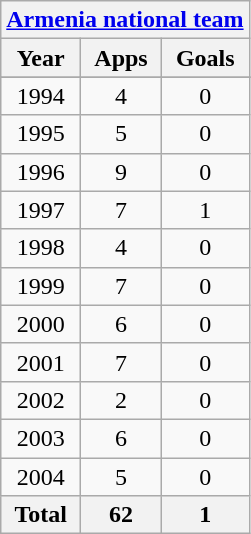<table class="wikitable" style="text-align:center">
<tr>
<th colspan=3><a href='#'>Armenia national team</a></th>
</tr>
<tr>
<th>Year</th>
<th>Apps</th>
<th>Goals</th>
</tr>
<tr>
</tr>
<tr>
<td>1994</td>
<td>4</td>
<td>0</td>
</tr>
<tr>
<td>1995</td>
<td>5</td>
<td>0</td>
</tr>
<tr>
<td>1996</td>
<td>9</td>
<td>0</td>
</tr>
<tr>
<td>1997</td>
<td>7</td>
<td>1</td>
</tr>
<tr>
<td>1998</td>
<td>4</td>
<td>0</td>
</tr>
<tr>
<td>1999</td>
<td>7</td>
<td>0</td>
</tr>
<tr>
<td>2000</td>
<td>6</td>
<td>0</td>
</tr>
<tr>
<td>2001</td>
<td>7</td>
<td>0</td>
</tr>
<tr>
<td>2002</td>
<td>2</td>
<td>0</td>
</tr>
<tr>
<td>2003</td>
<td>6</td>
<td>0</td>
</tr>
<tr>
<td>2004</td>
<td>5</td>
<td>0</td>
</tr>
<tr>
<th>Total</th>
<th>62</th>
<th>1</th>
</tr>
</table>
